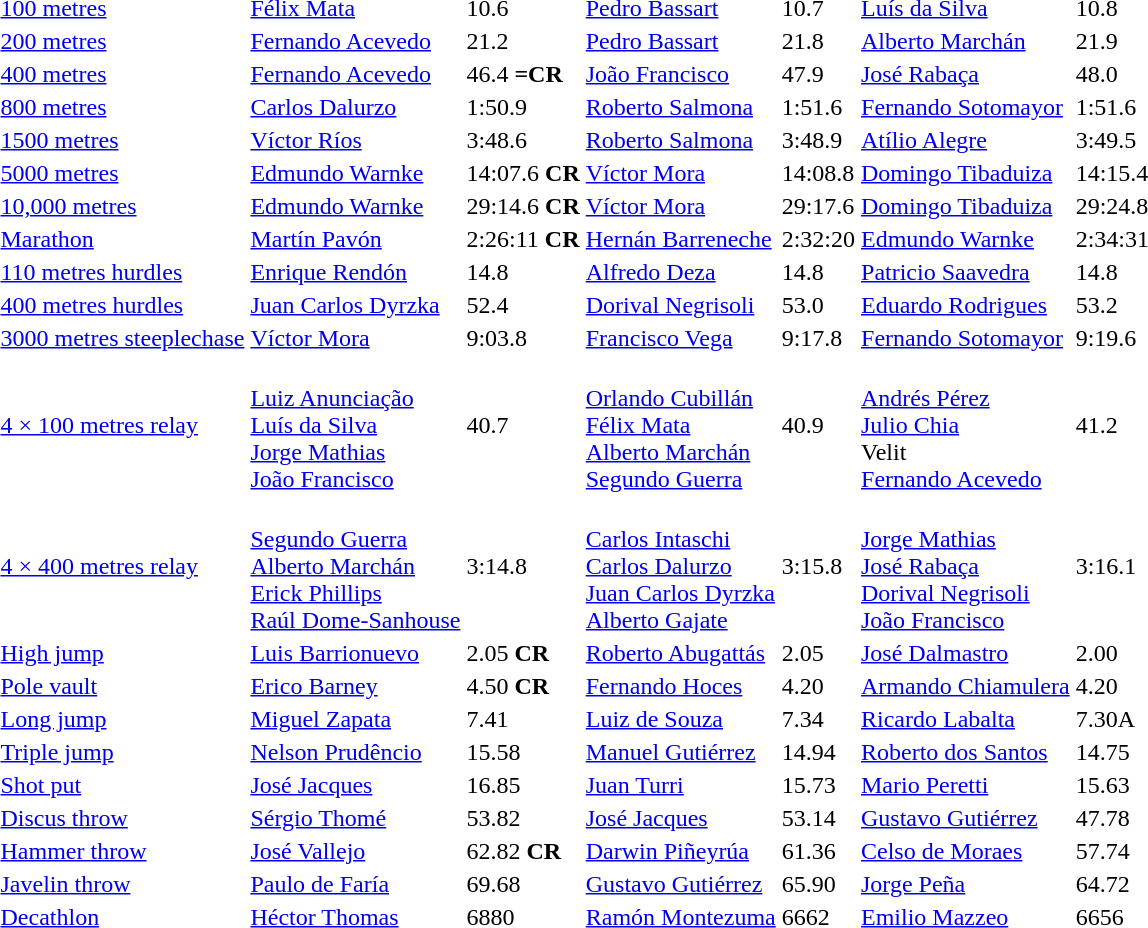<table>
<tr>
<td><a href='#'>100 metres</a></td>
<td><a href='#'>Félix Mata</a><br> </td>
<td>10.6</td>
<td><a href='#'>Pedro Bassart</a><br> </td>
<td>10.7</td>
<td><a href='#'>Luís da Silva</a><br> </td>
<td>10.8</td>
</tr>
<tr>
<td><a href='#'>200 metres</a></td>
<td><a href='#'>Fernando Acevedo</a><br> </td>
<td>21.2</td>
<td><a href='#'>Pedro Bassart</a><br> </td>
<td>21.8</td>
<td><a href='#'>Alberto Marchán</a><br> </td>
<td>21.9</td>
</tr>
<tr>
<td><a href='#'>400 metres</a></td>
<td><a href='#'>Fernando Acevedo</a><br> </td>
<td>46.4 <strong>=CR</strong></td>
<td><a href='#'>João Francisco</a><br> </td>
<td>47.9</td>
<td><a href='#'>José Rabaça</a><br> </td>
<td>48.0</td>
</tr>
<tr>
<td><a href='#'>800 metres</a></td>
<td><a href='#'>Carlos Dalurzo</a><br> </td>
<td>1:50.9</td>
<td><a href='#'>Roberto Salmona</a><br> </td>
<td>1:51.6</td>
<td><a href='#'>Fernando Sotomayor</a><br> </td>
<td>1:51.6</td>
</tr>
<tr>
<td><a href='#'>1500 metres</a></td>
<td><a href='#'>Víctor Ríos</a><br> </td>
<td>3:48.6</td>
<td><a href='#'>Roberto Salmona</a><br> </td>
<td>3:48.9</td>
<td><a href='#'>Atílio Alegre</a><br> </td>
<td>3:49.5</td>
</tr>
<tr>
<td><a href='#'>5000 metres</a></td>
<td><a href='#'>Edmundo Warnke</a><br> </td>
<td>14:07.6 <strong>CR</strong></td>
<td><a href='#'>Víctor Mora</a><br> </td>
<td>14:08.8</td>
<td><a href='#'>Domingo Tibaduiza</a><br> </td>
<td>14:15.4</td>
</tr>
<tr>
<td><a href='#'>10,000 metres</a></td>
<td><a href='#'>Edmundo Warnke</a><br> </td>
<td>29:14.6 <strong>CR</strong></td>
<td><a href='#'>Víctor Mora</a><br> </td>
<td>29:17.6</td>
<td><a href='#'>Domingo Tibaduiza</a><br> </td>
<td>29:24.8</td>
</tr>
<tr>
<td><a href='#'>Marathon</a></td>
<td><a href='#'>Martín Pavón</a><br> </td>
<td>2:26:11 <strong>CR</strong></td>
<td><a href='#'>Hernán Barreneche</a><br> </td>
<td>2:32:20</td>
<td><a href='#'>Edmundo Warnke</a><br> </td>
<td>2:34:31</td>
</tr>
<tr>
<td><a href='#'>110 metres hurdles</a></td>
<td><a href='#'>Enrique Rendón</a><br> </td>
<td>14.8</td>
<td><a href='#'>Alfredo Deza</a><br> </td>
<td>14.8</td>
<td><a href='#'>Patricio Saavedra</a><br> </td>
<td>14.8</td>
</tr>
<tr>
<td><a href='#'>400 metres hurdles</a></td>
<td><a href='#'>Juan Carlos Dyrzka</a><br> </td>
<td>52.4</td>
<td><a href='#'>Dorival Negrisoli</a><br> </td>
<td>53.0</td>
<td><a href='#'>Eduardo Rodrigues</a><br> </td>
<td>53.2</td>
</tr>
<tr>
<td><a href='#'>3000 metres steeplechase</a></td>
<td><a href='#'>Víctor Mora</a><br> </td>
<td>9:03.8</td>
<td><a href='#'>Francisco Vega</a><br> </td>
<td>9:17.8</td>
<td><a href='#'>Fernando Sotomayor</a><br> </td>
<td>9:19.6</td>
</tr>
<tr>
<td><a href='#'>4 × 100 metres relay</a></td>
<td><br><a href='#'>Luiz Anunciação</a><br><a href='#'>Luís da Silva</a><br><a href='#'>Jorge Mathias</a><br><a href='#'>João Francisco</a></td>
<td>40.7</td>
<td><br><a href='#'>Orlando Cubillán</a><br><a href='#'>Félix Mata</a><br><a href='#'>Alberto Marchán</a><br><a href='#'>Segundo Guerra</a></td>
<td>40.9</td>
<td><br><a href='#'>Andrés Pérez</a><br><a href='#'>Julio Chia</a><br>Velit<br><a href='#'>Fernando Acevedo</a></td>
<td>41.2</td>
</tr>
<tr>
<td><a href='#'>4 × 400 metres relay</a></td>
<td><br><a href='#'>Segundo Guerra</a><br><a href='#'>Alberto Marchán</a><br><a href='#'>Erick Phillips</a><br><a href='#'>Raúl Dome-Sanhouse</a></td>
<td>3:14.8</td>
<td><br><a href='#'>Carlos Intaschi</a><br><a href='#'>Carlos Dalurzo</a><br><a href='#'>Juan Carlos Dyrzka</a><br><a href='#'>Alberto Gajate</a></td>
<td>3:15.8</td>
<td><br><a href='#'>Jorge Mathias</a><br><a href='#'>José Rabaça</a><br><a href='#'>Dorival Negrisoli</a><br><a href='#'>João Francisco</a></td>
<td>3:16.1</td>
</tr>
<tr>
<td><a href='#'>High jump</a></td>
<td><a href='#'>Luis Barrionuevo</a><br> </td>
<td>2.05 <strong>CR</strong></td>
<td><a href='#'>Roberto Abugattás</a><br> </td>
<td>2.05</td>
<td><a href='#'>José Dalmastro</a><br> </td>
<td>2.00</td>
</tr>
<tr>
<td><a href='#'>Pole vault</a></td>
<td><a href='#'>Erico Barney</a><br> </td>
<td>4.50 <strong>CR</strong></td>
<td><a href='#'>Fernando Hoces</a><br> </td>
<td>4.20</td>
<td><a href='#'>Armando Chiamulera</a><br> </td>
<td>4.20</td>
</tr>
<tr>
<td><a href='#'>Long jump</a></td>
<td><a href='#'>Miguel Zapata</a><br> </td>
<td>7.41</td>
<td><a href='#'>Luiz de Souza</a><br> </td>
<td>7.34</td>
<td><a href='#'>Ricardo Labalta</a><br> </td>
<td>7.30A</td>
</tr>
<tr>
<td><a href='#'>Triple jump</a></td>
<td><a href='#'>Nelson Prudêncio</a><br> </td>
<td>15.58</td>
<td><a href='#'>Manuel Gutiérrez</a><br> </td>
<td>14.94</td>
<td><a href='#'>Roberto dos Santos</a><br> </td>
<td>14.75</td>
</tr>
<tr>
<td><a href='#'>Shot put</a></td>
<td><a href='#'>José Jacques</a><br> </td>
<td>16.85</td>
<td><a href='#'>Juan Turri</a><br> </td>
<td>15.73</td>
<td><a href='#'>Mario Peretti</a><br> </td>
<td>15.63</td>
</tr>
<tr>
<td><a href='#'>Discus throw</a></td>
<td><a href='#'>Sérgio Thomé</a><br> </td>
<td>53.82</td>
<td><a href='#'>José Jacques</a><br> </td>
<td>53.14</td>
<td><a href='#'>Gustavo Gutiérrez</a><br> </td>
<td>47.78</td>
</tr>
<tr>
<td><a href='#'>Hammer throw</a></td>
<td><a href='#'>José Vallejo</a><br> </td>
<td>62.82 <strong>CR</strong></td>
<td><a href='#'>Darwin Piñeyrúa</a><br> </td>
<td>61.36</td>
<td><a href='#'>Celso de Moraes</a><br> </td>
<td>57.74</td>
</tr>
<tr>
<td><a href='#'>Javelin throw</a></td>
<td><a href='#'>Paulo de Faría</a><br> </td>
<td>69.68</td>
<td><a href='#'>Gustavo Gutiérrez</a><br> </td>
<td>65.90</td>
<td><a href='#'>Jorge Peña</a><br> </td>
<td>64.72</td>
</tr>
<tr>
<td><a href='#'>Decathlon</a></td>
<td><a href='#'>Héctor Thomas</a><br> </td>
<td>6880</td>
<td><a href='#'>Ramón Montezuma</a><br> </td>
<td>6662</td>
<td><a href='#'>Emilio Mazzeo</a><br> </td>
<td>6656</td>
</tr>
</table>
